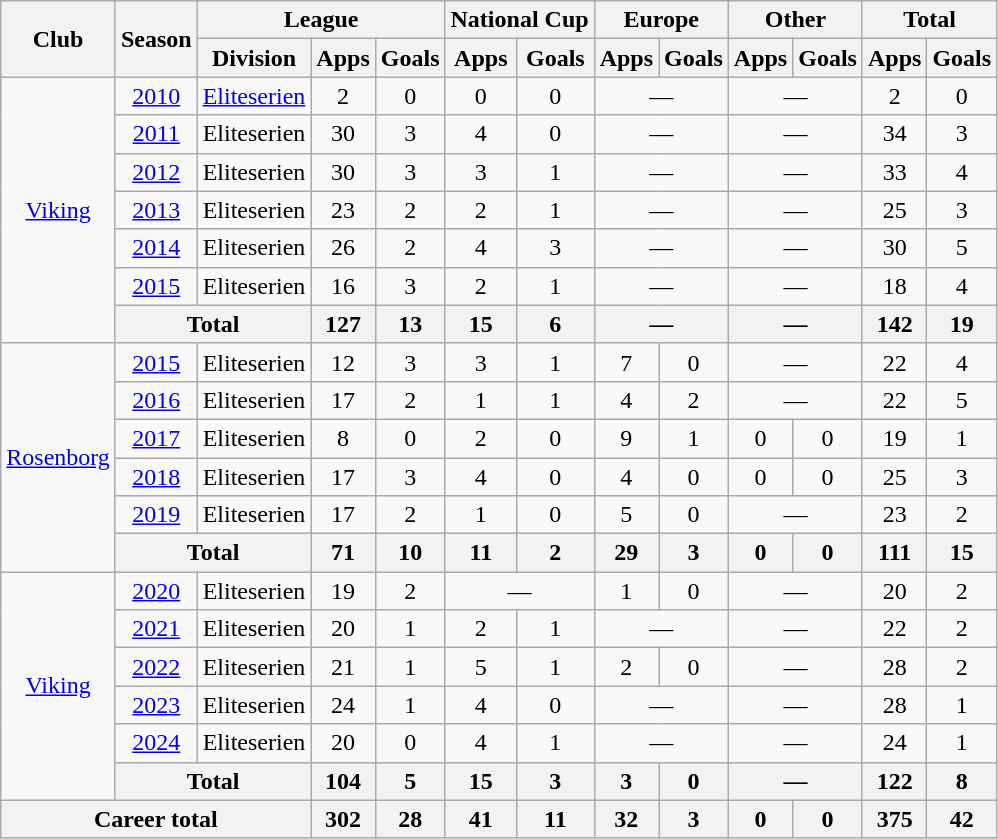<table class="wikitable" style="text-align: center;">
<tr>
<th rowspan="2">Club</th>
<th rowspan="2">Season</th>
<th colspan="3">League</th>
<th colspan="2">National Cup</th>
<th colspan="2">Europe</th>
<th colspan="2">Other</th>
<th colspan="2">Total</th>
</tr>
<tr>
<th>Division</th>
<th>Apps</th>
<th>Goals</th>
<th>Apps</th>
<th>Goals</th>
<th>Apps</th>
<th>Goals</th>
<th>Apps</th>
<th>Goals</th>
<th>Apps</th>
<th>Goals</th>
</tr>
<tr>
<td rowspan="7"><a href='#'>Viking</a></td>
<td><a href='#'>2010</a></td>
<td><a href='#'>Eliteserien</a></td>
<td>2</td>
<td>0</td>
<td>0</td>
<td>0</td>
<td colspan="2">—</td>
<td colspan="2">—</td>
<td>2</td>
<td>0</td>
</tr>
<tr>
<td><a href='#'>2011</a></td>
<td>Eliteserien</td>
<td>30</td>
<td>3</td>
<td>4</td>
<td>0</td>
<td colspan="2">—</td>
<td colspan="2">—</td>
<td>34</td>
<td>3</td>
</tr>
<tr>
<td><a href='#'>2012</a></td>
<td>Eliteserien</td>
<td>30</td>
<td>3</td>
<td>3</td>
<td>1</td>
<td colspan="2">—</td>
<td colspan="2">—</td>
<td>33</td>
<td>4</td>
</tr>
<tr>
<td><a href='#'>2013</a></td>
<td>Eliteserien</td>
<td>23</td>
<td>2</td>
<td>2</td>
<td>1</td>
<td colspan="2">—</td>
<td colspan="2">—</td>
<td>25</td>
<td>3</td>
</tr>
<tr>
<td><a href='#'>2014</a></td>
<td>Eliteserien</td>
<td>26</td>
<td>2</td>
<td>4</td>
<td>3</td>
<td colspan="2">—</td>
<td colspan="2">—</td>
<td>30</td>
<td>5</td>
</tr>
<tr>
<td><a href='#'>2015</a></td>
<td>Eliteserien</td>
<td>16</td>
<td>3</td>
<td>2</td>
<td>1</td>
<td colspan="2">—</td>
<td colspan="2">—</td>
<td>18</td>
<td>4</td>
</tr>
<tr>
<th colspan="2">Total</th>
<th>127</th>
<th>13</th>
<th>15</th>
<th>6</th>
<th colspan="2">—</th>
<th colspan="2">—</th>
<th>142</th>
<th>19</th>
</tr>
<tr>
<td rowspan="6"><a href='#'>Rosenborg</a></td>
<td><a href='#'>2015</a></td>
<td>Eliteserien</td>
<td>12</td>
<td>3</td>
<td>3</td>
<td>1</td>
<td>7</td>
<td>0</td>
<td colspan="2">—</td>
<td>22</td>
<td>4</td>
</tr>
<tr>
<td><a href='#'>2016</a></td>
<td>Eliteserien</td>
<td>17</td>
<td>2</td>
<td>1</td>
<td>1</td>
<td>4</td>
<td>2</td>
<td colspan="2">—</td>
<td>22</td>
<td>5</td>
</tr>
<tr>
<td><a href='#'>2017</a></td>
<td>Eliteserien</td>
<td>8</td>
<td>0</td>
<td>2</td>
<td>0</td>
<td>9</td>
<td>1</td>
<td>0</td>
<td>0</td>
<td>19</td>
<td>1</td>
</tr>
<tr>
<td><a href='#'>2018</a></td>
<td>Eliteserien</td>
<td>17</td>
<td>3</td>
<td>4</td>
<td>0</td>
<td>4</td>
<td>0</td>
<td>0</td>
<td>0</td>
<td>25</td>
<td>3</td>
</tr>
<tr>
<td><a href='#'>2019</a></td>
<td>Eliteserien</td>
<td>17</td>
<td>2</td>
<td>1</td>
<td>0</td>
<td>5</td>
<td>0</td>
<td colspan="2">—</td>
<td>23</td>
<td>2</td>
</tr>
<tr>
<th colspan="2">Total</th>
<th>71</th>
<th>10</th>
<th>11</th>
<th>2</th>
<th>29</th>
<th>3</th>
<th>0</th>
<th>0</th>
<th>111</th>
<th>15</th>
</tr>
<tr>
<td rowspan="6"><a href='#'>Viking</a></td>
<td><a href='#'>2020</a></td>
<td>Eliteserien</td>
<td>19</td>
<td>2</td>
<td colspan="2">—</td>
<td>1</td>
<td>0</td>
<td colspan="2">—</td>
<td>20</td>
<td>2</td>
</tr>
<tr>
<td><a href='#'>2021</a></td>
<td>Eliteserien</td>
<td>20</td>
<td>1</td>
<td>2</td>
<td>1</td>
<td colspan="2">—</td>
<td colspan="2">—</td>
<td>22</td>
<td>2</td>
</tr>
<tr>
<td><a href='#'>2022</a></td>
<td>Eliteserien</td>
<td>21</td>
<td>1</td>
<td>5</td>
<td>1</td>
<td>2</td>
<td>0</td>
<td colspan="2">—</td>
<td>28</td>
<td>2</td>
</tr>
<tr>
<td><a href='#'>2023</a></td>
<td>Eliteserien</td>
<td>24</td>
<td>1</td>
<td>4</td>
<td>0</td>
<td colspan="2">—</td>
<td colspan="2">—</td>
<td>28</td>
<td>1</td>
</tr>
<tr>
<td><a href='#'>2024</a></td>
<td>Eliteserien</td>
<td>20</td>
<td>0</td>
<td>4</td>
<td>1</td>
<td colspan="2">—</td>
<td colspan="2">—</td>
<td>24</td>
<td>1</td>
</tr>
<tr>
<th colspan="2">Total</th>
<th>104</th>
<th>5</th>
<th>15</th>
<th>3</th>
<th>3</th>
<th>0</th>
<th colspan="2">—</th>
<th>122</th>
<th>8</th>
</tr>
<tr>
<th colspan="3">Career total</th>
<th>302</th>
<th>28</th>
<th>41</th>
<th>11</th>
<th>32</th>
<th>3</th>
<th>0</th>
<th>0</th>
<th>375</th>
<th>42</th>
</tr>
</table>
